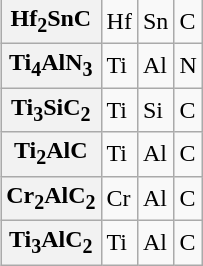<table class="wikitable plainrowheaders" style="float:right; margin-left:2em; margin-top:-2em;">
<tr>
<th scope="col">MAX</th>
<th scope="col">M</th>
<th scope="col">A</th>
<th scope="col">X</th>
</tr>
<tr>
<th scope="row">Hf<sub>2</sub>SnC</th>
<td>Hf</td>
<td>Sn</td>
<td>C</td>
</tr>
<tr>
<th scope="row">Ti<sub>4</sub>AlN<sub>3</sub></th>
<td>Ti</td>
<td>Al</td>
<td>N</td>
</tr>
<tr>
<th scope="row">Ti<sub>3</sub>SiC<sub>2</sub></th>
<td>Ti</td>
<td>Si</td>
<td>C</td>
</tr>
<tr>
<th scope="row">Ti<sub>2</sub>AlC</th>
<td>Ti</td>
<td>Al</td>
<td>C</td>
</tr>
<tr>
<th scope="row">Cr<sub>2</sub>AlC<sub>2</sub></th>
<td>Cr</td>
<td>Al</td>
<td>C</td>
</tr>
<tr>
<th scope="row">Ti<sub>3</sub>AlC<sub>2</sub></th>
<td>Ti</td>
<td>Al</td>
<td>C</td>
</tr>
</table>
